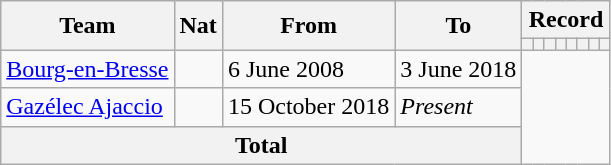<table class="wikitable" style="text-align: center">
<tr>
<th rowspan="2">Team</th>
<th rowspan="2">Nat</th>
<th rowspan="2">From</th>
<th rowspan="2">To</th>
<th colspan="8">Record</th>
</tr>
<tr>
<th></th>
<th></th>
<th></th>
<th></th>
<th></th>
<th></th>
<th></th>
<th></th>
</tr>
<tr>
<td align="left"><a href='#'>Bourg-en-Bresse</a></td>
<td></td>
<td align=left>6 June 2008</td>
<td align=left>3 June 2018<br></td>
</tr>
<tr>
<td align="left"><a href='#'>Gazélec Ajaccio</a></td>
<td></td>
<td align=left>15 October 2018</td>
<td align=left><em>Present</em><br></td>
</tr>
<tr>
<th colspan="4">Total<br></th>
</tr>
</table>
